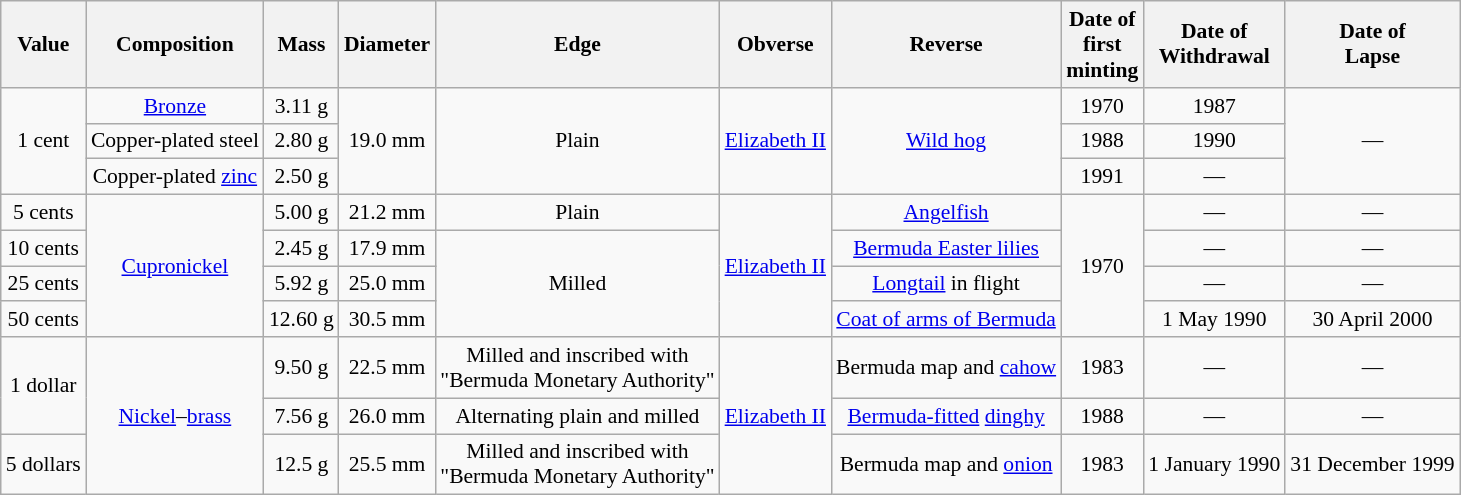<table class="wikitable" style="text-align:center; font-size:90%">
<tr>
<th>Value</th>
<th>Composition</th>
<th>Mass</th>
<th>Diameter</th>
<th>Edge</th>
<th>Obverse</th>
<th>Reverse</th>
<th>Date of<br>first<br>minting</th>
<th>Date of<br>Withdrawal</th>
<th>Date of<br>Lapse</th>
</tr>
<tr>
<td rowspan=3>1 cent</td>
<td><a href='#'>Bronze</a></td>
<td>3.11 g</td>
<td rowspan=3>19.0 mm</td>
<td rowspan=3>Plain</td>
<td rowspan=3><a href='#'>Elizabeth II</a></td>
<td rowspan=3><a href='#'>Wild hog</a></td>
<td>1970</td>
<td>1987</td>
<td rowspan=3>—</td>
</tr>
<tr>
<td>Copper-plated steel</td>
<td>2.80 g</td>
<td>1988</td>
<td>1990</td>
</tr>
<tr>
<td>Copper-plated <a href='#'>zinc</a></td>
<td>2.50 g</td>
<td>1991</td>
<td>—</td>
</tr>
<tr>
<td>5 cents</td>
<td rowspan=4><a href='#'>Cupronickel</a></td>
<td>5.00 g</td>
<td>21.2 mm</td>
<td>Plain</td>
<td rowspan=4><a href='#'>Elizabeth II</a></td>
<td><a href='#'>Angelfish</a></td>
<td rowspan=4>1970</td>
<td>—</td>
<td>—</td>
</tr>
<tr>
<td>10 cents</td>
<td>2.45 g</td>
<td>17.9 mm</td>
<td rowspan=3>Milled</td>
<td><a href='#'>Bermuda Easter lilies</a></td>
<td>—</td>
<td>—</td>
</tr>
<tr>
<td>25 cents</td>
<td>5.92 g</td>
<td>25.0 mm</td>
<td><a href='#'>Longtail</a> in flight</td>
<td>—</td>
<td>—</td>
</tr>
<tr>
<td>50 cents</td>
<td>12.60 g</td>
<td>30.5 mm</td>
<td><a href='#'>Coat of arms of Bermuda</a></td>
<td>1 May 1990</td>
<td>30 April 2000</td>
</tr>
<tr>
<td rowspan=2>1 dollar</td>
<td rowspan=3><a href='#'>Nickel</a>–<a href='#'>brass</a></td>
<td>9.50 g</td>
<td>22.5 mm</td>
<td>Milled and inscribed with<br>"Bermuda Monetary Authority"</td>
<td rowspan=3><a href='#'>Elizabeth II</a></td>
<td>Bermuda map and <a href='#'>cahow</a></td>
<td>1983</td>
<td>—</td>
<td>—</td>
</tr>
<tr>
<td>7.56 g</td>
<td>26.0 mm</td>
<td>Alternating plain and milled</td>
<td><a href='#'>Bermuda-fitted</a> <a href='#'>dinghy</a></td>
<td>1988</td>
<td>—</td>
<td>—</td>
</tr>
<tr>
<td>5 dollars</td>
<td>12.5 g</td>
<td>25.5 mm</td>
<td>Milled and inscribed with<br>"Bermuda Monetary Authority"</td>
<td>Bermuda map and <a href='#'>onion</a></td>
<td>1983</td>
<td>1 January 1990</td>
<td>31 December 1999</td>
</tr>
</table>
